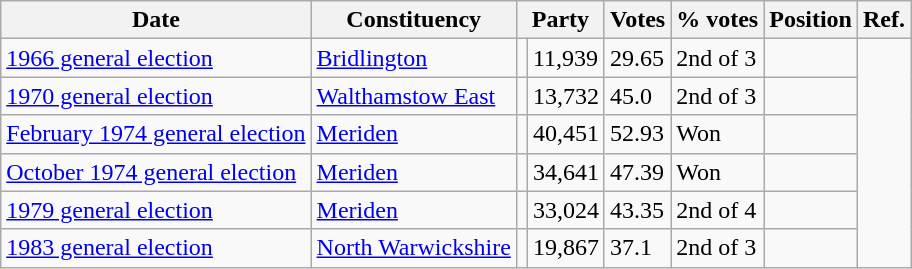<table class="wikitable">
<tr>
<th>Date</th>
<th>Constituency</th>
<th colspan=2>Party</th>
<th>Votes</th>
<th>% votes</th>
<th>Position</th>
<th>Ref.</th>
</tr>
<tr>
<td><a href='#'>1966 general election</a></td>
<td><a href='#'>Bridlington</a></td>
<td></td>
<td>11,939</td>
<td>29.65</td>
<td>2nd of 3</td>
<td></td>
</tr>
<tr>
<td><a href='#'>1970 general election</a></td>
<td><a href='#'>Walthamstow East</a></td>
<td></td>
<td>13,732</td>
<td>45.0</td>
<td>2nd of 3</td>
<td></td>
</tr>
<tr>
<td><a href='#'>February 1974 general election</a></td>
<td><a href='#'>Meriden</a></td>
<td></td>
<td>40,451</td>
<td>52.93</td>
<td>Won</td>
<td></td>
</tr>
<tr>
<td><a href='#'>October 1974 general election</a></td>
<td><a href='#'>Meriden</a></td>
<td></td>
<td>34,641</td>
<td>47.39</td>
<td>Won</td>
<td></td>
</tr>
<tr>
<td><a href='#'>1979 general election</a></td>
<td><a href='#'>Meriden</a></td>
<td></td>
<td>33,024</td>
<td>43.35</td>
<td>2nd of 4</td>
<td></td>
</tr>
<tr>
<td><a href='#'>1983 general election</a></td>
<td><a href='#'>North Warwickshire</a></td>
<td></td>
<td>19,867</td>
<td>37.1</td>
<td>2nd of 3</td>
<td></td>
</tr>
</table>
